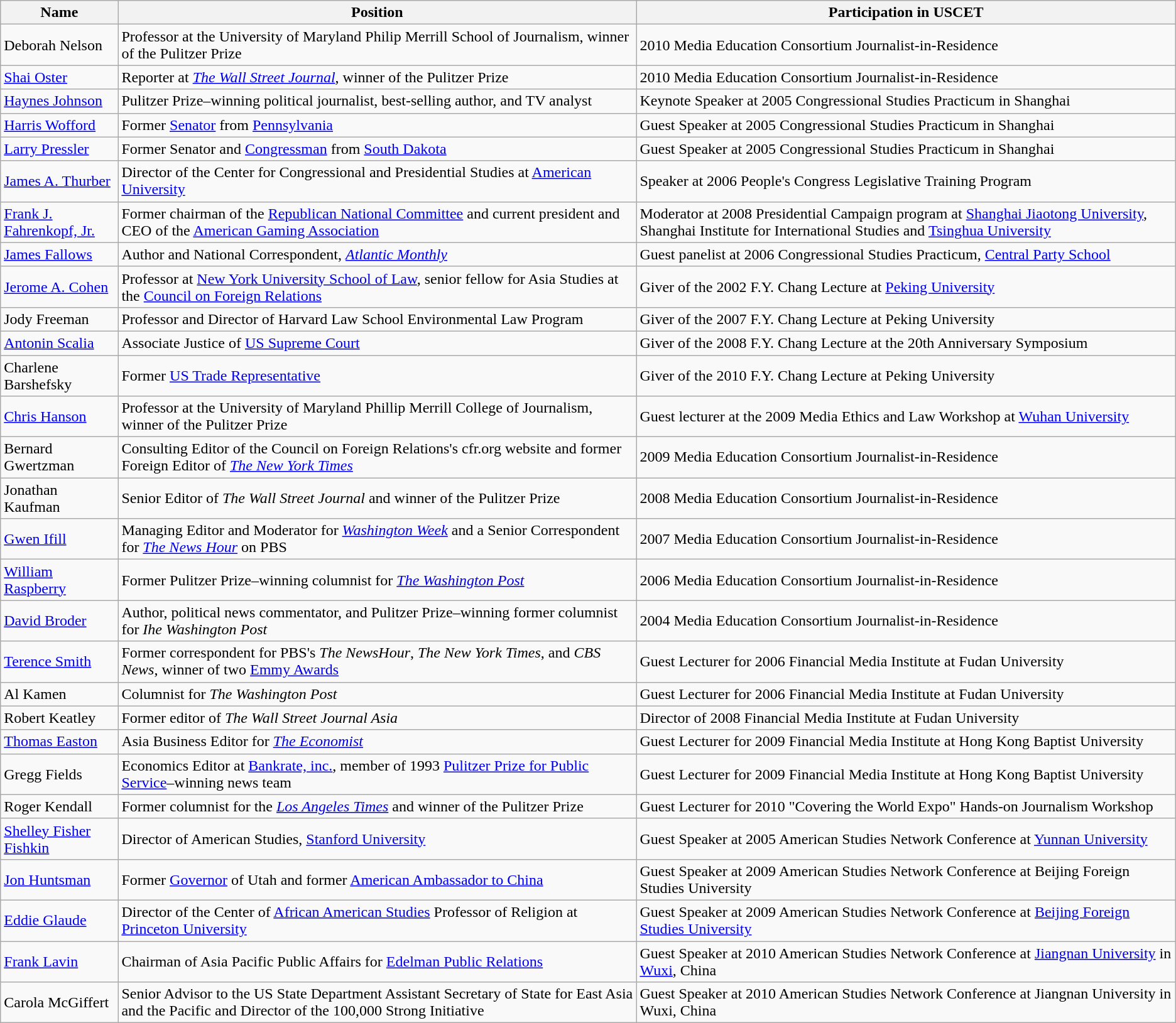<table class="wikitable">
<tr>
<th>Name</th>
<th>Position</th>
<th>Participation in USCET</th>
</tr>
<tr>
<td>Deborah Nelson</td>
<td>Professor at the University of Maryland Philip Merrill School of Journalism, winner of the Pulitzer Prize</td>
<td>2010 Media Education Consortium Journalist-in-Residence</td>
</tr>
<tr>
<td><a href='#'>Shai Oster</a></td>
<td>Reporter at <em><a href='#'>The Wall Street Journal</a></em>, winner of the Pulitzer Prize</td>
<td>2010 Media Education Consortium Journalist-in-Residence</td>
</tr>
<tr>
<td><a href='#'>Haynes Johnson</a></td>
<td>Pulitzer Prize–winning political journalist, best-selling author, and TV analyst</td>
<td>Keynote Speaker at 2005 Congressional Studies Practicum in Shanghai</td>
</tr>
<tr>
<td><a href='#'>Harris Wofford</a></td>
<td>Former <a href='#'>Senator</a> from <a href='#'>Pennsylvania</a></td>
<td>Guest Speaker at 2005 Congressional Studies Practicum in Shanghai</td>
</tr>
<tr>
<td><a href='#'>Larry Pressler</a></td>
<td>Former Senator and <a href='#'>Congressman</a> from <a href='#'>South Dakota</a></td>
<td>Guest Speaker at 2005 Congressional Studies Practicum in Shanghai</td>
</tr>
<tr>
<td><a href='#'>James A. Thurber</a></td>
<td>Director of the Center for Congressional and Presidential Studies at <a href='#'>American University</a></td>
<td>Speaker at 2006 People's Congress Legislative Training Program</td>
</tr>
<tr>
<td><a href='#'>Frank J. Fahrenkopf, Jr.</a></td>
<td>Former chairman of the <a href='#'>Republican National Committee</a> and current president and CEO of the <a href='#'>American Gaming Association</a></td>
<td>Moderator at 2008 Presidential Campaign program at <a href='#'>Shanghai Jiaotong University</a>, Shanghai Institute for International Studies and <a href='#'>Tsinghua University</a></td>
</tr>
<tr>
<td><a href='#'>James Fallows</a></td>
<td>Author and National Correspondent, <em><a href='#'>Atlantic Monthly</a></em></td>
<td>Guest panelist at 2006 Congressional Studies Practicum, <a href='#'>Central Party School</a></td>
</tr>
<tr>
<td><a href='#'>Jerome A. Cohen</a></td>
<td>Professor at <a href='#'>New York University School of Law</a>, senior fellow for Asia Studies at the <a href='#'>Council on Foreign Relations</a></td>
<td>Giver of the 2002 F.Y. Chang Lecture at <a href='#'>Peking University</a></td>
</tr>
<tr>
<td>Jody Freeman</td>
<td>Professor and Director of Harvard Law School Environmental Law Program</td>
<td>Giver of the 2007 F.Y. Chang Lecture at Peking University</td>
</tr>
<tr>
<td><a href='#'>Antonin Scalia</a></td>
<td>Associate Justice of <a href='#'>US Supreme Court</a></td>
<td>Giver of the 2008 F.Y. Chang Lecture at the 20th Anniversary Symposium</td>
</tr>
<tr>
<td>Charlene Barshefsky</td>
<td>Former <a href='#'>US Trade Representative</a></td>
<td>Giver of the 2010 F.Y. Chang Lecture at Peking University</td>
</tr>
<tr>
<td><a href='#'>Chris Hanson</a></td>
<td>Professor at the University of Maryland Phillip Merrill College of Journalism, winner of the Pulitzer Prize</td>
<td>Guest lecturer at the 2009 Media Ethics and Law Workshop at <a href='#'>Wuhan University</a></td>
</tr>
<tr>
<td>Bernard Gwertzman</td>
<td>Consulting Editor of the Council on Foreign Relations's cfr.org website and former Foreign Editor of <em><a href='#'>The New York Times</a></em></td>
<td>2009 Media Education Consortium Journalist-in-Residence</td>
</tr>
<tr>
<td>Jonathan Kaufman</td>
<td>Senior Editor of <em>The Wall Street Journal</em> and winner of the Pulitzer Prize</td>
<td>2008 Media Education Consortium Journalist-in-Residence</td>
</tr>
<tr>
<td><a href='#'>Gwen Ifill</a></td>
<td>Managing Editor and Moderator for <em><a href='#'>Washington Week</a></em> and a Senior Correspondent for <em><a href='#'>The News Hour</a></em> on PBS</td>
<td>2007 Media Education Consortium Journalist-in-Residence</td>
</tr>
<tr>
<td><a href='#'>William Raspberry</a></td>
<td>Former  Pulitzer Prize–winning columnist for <em><a href='#'>The Washington Post</a></em></td>
<td>2006 Media Education Consortium Journalist-in-Residence</td>
</tr>
<tr>
<td><a href='#'>David Broder</a></td>
<td>Author, political news commentator, and Pulitzer Prize–winning former columnist for <em>Ihe Washington Post</em></td>
<td>2004 Media Education Consortium Journalist-in-Residence</td>
</tr>
<tr>
<td><a href='#'>Terence Smith</a></td>
<td>Former correspondent for PBS's <em>The NewsHour</em>, <em>The New York Times</em>, and <em>CBS News</em>, winner of two <a href='#'>Emmy Awards</a></td>
<td>Guest Lecturer for 2006 Financial Media Institute at Fudan University</td>
</tr>
<tr>
<td>Al Kamen</td>
<td>Columnist for <em>The Washington Post</em></td>
<td>Guest Lecturer for 2006 Financial Media Institute at Fudan University</td>
</tr>
<tr>
<td>Robert Keatley</td>
<td>Former editor of <em>The Wall Street Journal Asia</em></td>
<td>Director of 2008 Financial Media Institute at Fudan University</td>
</tr>
<tr>
<td><a href='#'>Thomas Easton</a></td>
<td>Asia Business Editor for <em><a href='#'>The Economist</a></em></td>
<td>Guest Lecturer for 2009 Financial Media Institute at Hong Kong Baptist University</td>
</tr>
<tr>
<td>Gregg Fields</td>
<td>Economics Editor at <a href='#'>Bankrate, inc.</a>, member of 1993 <a href='#'>Pulitzer Prize for Public Service</a>–winning news team</td>
<td>Guest Lecturer for 2009 Financial Media Institute at Hong Kong Baptist University</td>
</tr>
<tr>
<td>Roger Kendall</td>
<td>Former columnist for the <em><a href='#'>Los Angeles Times</a></em> and winner of the Pulitzer Prize</td>
<td>Guest Lecturer for 2010 "Covering the World Expo" Hands-on Journalism Workshop</td>
</tr>
<tr>
<td><a href='#'>Shelley Fisher Fishkin</a></td>
<td>Director of American Studies, <a href='#'>Stanford University</a></td>
<td>Guest Speaker at 2005 American Studies Network Conference at <a href='#'>Yunnan University</a></td>
</tr>
<tr>
<td><a href='#'>Jon Huntsman</a></td>
<td>Former <a href='#'>Governor</a> of Utah and former <a href='#'>American Ambassador to China</a></td>
<td>Guest Speaker at 2009 American Studies Network Conference at Beijing Foreign Studies University</td>
</tr>
<tr>
<td><a href='#'>Eddie Glaude</a></td>
<td>Director of the Center of <a href='#'>African American Studies</a> Professor of Religion at <a href='#'>Princeton University</a></td>
<td>Guest Speaker at 2009 American Studies Network Conference at <a href='#'>Beijing Foreign Studies University</a></td>
</tr>
<tr>
<td><a href='#'>Frank Lavin</a></td>
<td>Chairman of Asia Pacific Public Affairs for <a href='#'>Edelman Public Relations</a></td>
<td>Guest Speaker at 2010 American Studies Network Conference at <a href='#'>Jiangnan University</a> in <a href='#'>Wuxi</a>, China</td>
</tr>
<tr>
<td>Carola McGiffert</td>
<td>Senior Advisor to the US State Department Assistant Secretary of State for East Asia and the Pacific and Director of the 100,000 Strong Initiative</td>
<td>Guest Speaker at 2010 American Studies Network Conference at Jiangnan University in Wuxi, China</td>
</tr>
</table>
